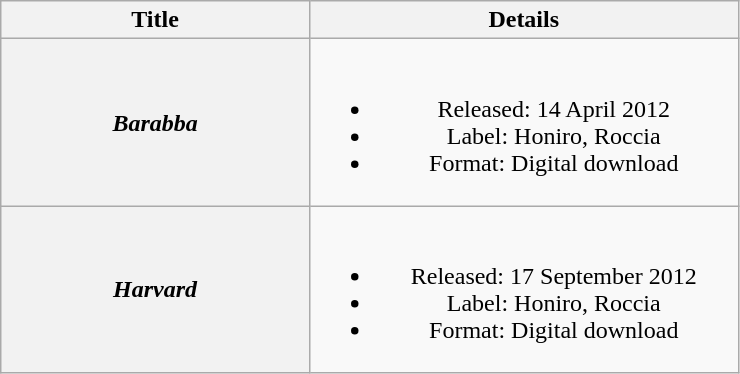<table class="wikitable plainrowheaders" style="text-align:center;">
<tr>
<th scope="col" style="width:12.4em;">Title</th>
<th scope="col" style="width:17.4em;">Details</th>
</tr>
<tr>
<th scope="row"><em>Barabba</em></th>
<td><br><ul><li>Released: 14 April 2012</li><li>Label: Honiro, Roccia</li><li>Format: Digital download</li></ul></td>
</tr>
<tr>
<th scope="row"><em>Harvard</em></th>
<td><br><ul><li>Released: 17 September 2012</li><li>Label: Honiro, Roccia</li><li>Format: Digital download</li></ul></td>
</tr>
</table>
